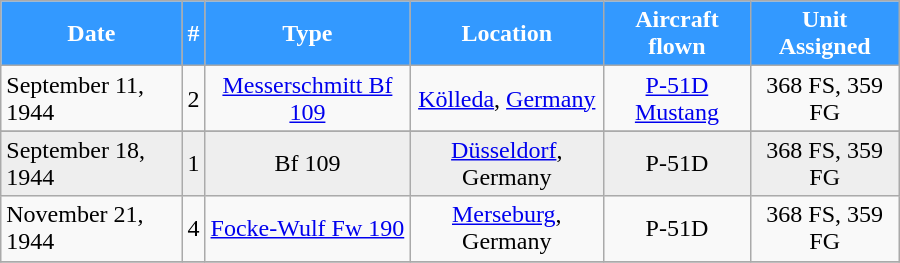<table class="wikitable" style="margin:auto; width:600px;">
<tr style="color:white;">
<th style="background:#39f;">Date</th>
<th style="background:#39f;">#</th>
<th style="background:#39f;">Type</th>
<th style="background:#39f;">Location</th>
<th style="background:#39f;">Aircraft flown</th>
<th style="background:#39f;">Unit Assigned</th>
</tr>
<tr>
<td>September 11, 1944</td>
<td align=center>2</td>
<td align=center><a href='#'>Messerschmitt Bf 109</a></td>
<td align=center><a href='#'>Kölleda</a>, <a href='#'>Germany</a></td>
<td align=center><a href='#'>P-51D Mustang</a></td>
<td align=center>368 FS, 359 FG</td>
</tr>
<tr>
</tr>
<tr style="background:#eee;">
<td>September 18, 1944</td>
<td align=center>1</td>
<td align=center>Bf 109</td>
<td align=center><a href='#'>Düsseldorf</a>, Germany</td>
<td align=center>P-51D</td>
<td align=center>368 FS, 359 FG</td>
</tr>
<tr>
<td>November 21, 1944</td>
<td align=center>4</td>
<td align=center><a href='#'>Focke-Wulf Fw 190</a></td>
<td align=center><a href='#'>Merseburg</a>, Germany</td>
<td align=center>P-51D</td>
<td align=center>368 FS, 359 FG</td>
</tr>
<tr>
</tr>
</table>
